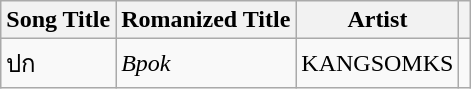<table class="wikitable">
<tr>
<th>Song Title</th>
<th>Romanized Title</th>
<th>Artist</th>
<th></th>
</tr>
<tr>
<td>ปก</td>
<td><em>Bpok</em></td>
<td>KANGSOMKS</td>
<td style="text-align: center;"></td>
</tr>
</table>
